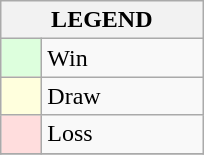<table class="wikitable" border="1">
<tr>
<th colspan="2">LEGEND</th>
</tr>
<tr>
<td style="background:#ddffdd;" width=20> </td>
<td width=100>Win</td>
</tr>
<tr>
<td style="background:#ffffdd"  width=20> </td>
<td width=100>Draw</td>
</tr>
<tr>
<td style="background:#ffdddd;" width=20> </td>
<td width=100>Loss</td>
</tr>
<tr>
</tr>
</table>
